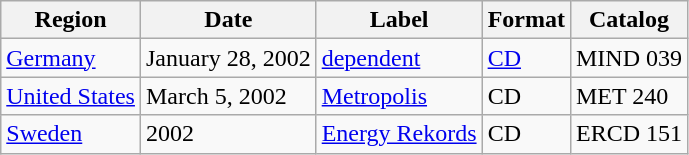<table class="wikitable">
<tr>
<th>Region</th>
<th>Date</th>
<th>Label</th>
<th>Format</th>
<th>Catalog</th>
</tr>
<tr>
<td><a href='#'>Germany</a></td>
<td>January 28, 2002</td>
<td><a href='#'>dependent</a></td>
<td><a href='#'>CD</a></td>
<td>MIND 039</td>
</tr>
<tr>
<td><a href='#'>United States</a></td>
<td>March 5, 2002</td>
<td><a href='#'>Metropolis</a></td>
<td>CD</td>
<td>MET 240</td>
</tr>
<tr>
<td><a href='#'>Sweden</a></td>
<td>2002</td>
<td><a href='#'>Energy Rekords</a></td>
<td>CD</td>
<td>ERCD 151</td>
</tr>
</table>
